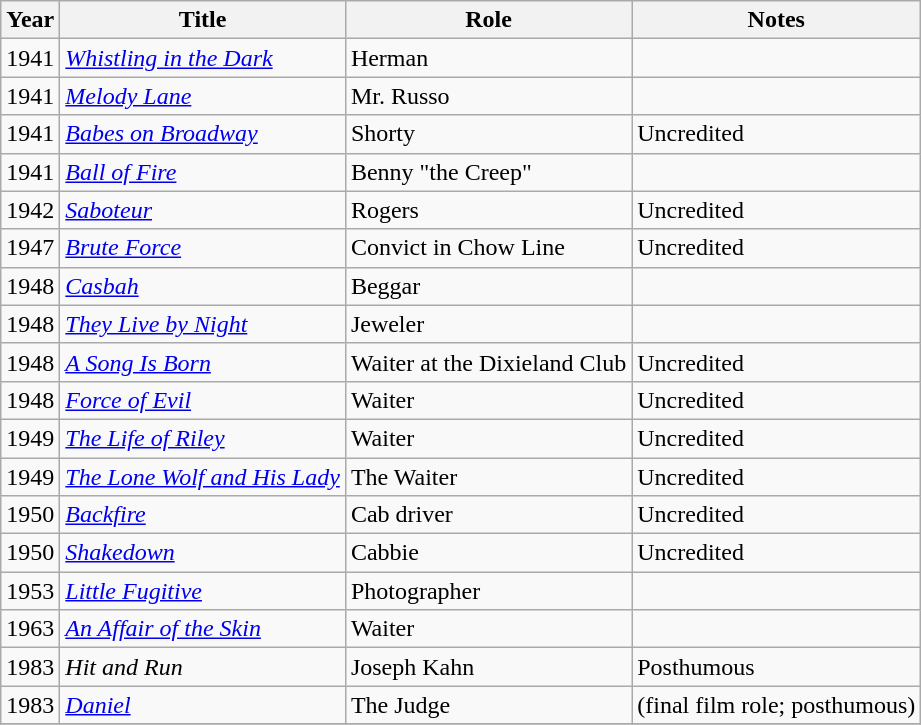<table class = "wikitable sortable">
<tr>
<th>Year</th>
<th>Title</th>
<th>Role</th>
<th class = "unsortable">Notes</th>
</tr>
<tr>
<td>1941</td>
<td><em><a href='#'>Whistling in the Dark</a></em></td>
<td>Herman</td>
<td></td>
</tr>
<tr>
<td>1941</td>
<td><em><a href='#'>Melody Lane</a></em></td>
<td>Mr. Russo</td>
<td></td>
</tr>
<tr>
<td>1941</td>
<td><em><a href='#'>Babes on Broadway</a></em></td>
<td>Shorty</td>
<td>Uncredited</td>
</tr>
<tr>
<td>1941</td>
<td><em><a href='#'>Ball of Fire</a></em></td>
<td>Benny "the Creep"</td>
<td></td>
</tr>
<tr>
<td>1942</td>
<td><em><a href='#'>Saboteur</a></em></td>
<td>Rogers</td>
<td>Uncredited</td>
</tr>
<tr>
<td>1947</td>
<td><em><a href='#'>Brute Force</a></em></td>
<td>Convict in Chow Line</td>
<td>Uncredited</td>
</tr>
<tr>
<td>1948</td>
<td><em><a href='#'>Casbah</a></em></td>
<td>Beggar</td>
<td></td>
</tr>
<tr>
<td>1948</td>
<td><em><a href='#'>They Live by Night</a></em></td>
<td>Jeweler</td>
<td></td>
</tr>
<tr>
<td>1948</td>
<td><em><a href='#'>A Song Is Born</a></em></td>
<td>Waiter at the Dixieland Club</td>
<td>Uncredited</td>
</tr>
<tr>
<td>1948</td>
<td><em><a href='#'>Force of Evil</a></em></td>
<td>Waiter</td>
<td>Uncredited</td>
</tr>
<tr>
<td>1949</td>
<td><em><a href='#'>The Life of Riley</a></em></td>
<td>Waiter</td>
<td>Uncredited</td>
</tr>
<tr>
<td>1949</td>
<td><em><a href='#'>The Lone Wolf and His Lady</a></em></td>
<td>The Waiter</td>
<td>Uncredited</td>
</tr>
<tr>
<td>1950</td>
<td><em><a href='#'>Backfire</a></em></td>
<td>Cab driver</td>
<td>Uncredited</td>
</tr>
<tr>
<td>1950</td>
<td><em><a href='#'>Shakedown</a></em></td>
<td>Cabbie</td>
<td>Uncredited</td>
</tr>
<tr>
<td>1953</td>
<td><em><a href='#'>Little Fugitive</a></em></td>
<td>Photographer</td>
<td></td>
</tr>
<tr>
<td>1963</td>
<td><em><a href='#'>An Affair of the Skin</a></em></td>
<td>Waiter</td>
<td></td>
</tr>
<tr>
<td>1983</td>
<td><em>Hit and Run</em></td>
<td>Joseph Kahn</td>
<td>Posthumous</td>
</tr>
<tr>
<td>1983</td>
<td><em><a href='#'>Daniel</a></em></td>
<td>The Judge</td>
<td>(final film role; posthumous)</td>
</tr>
<tr>
</tr>
</table>
